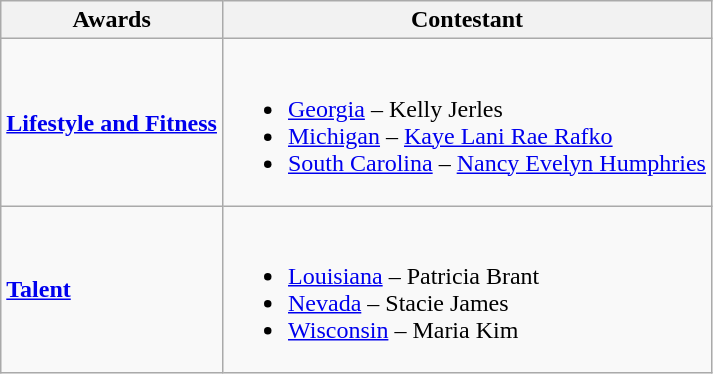<table class="wikitable">
<tr>
<th>Awards</th>
<th>Contestant</th>
</tr>
<tr>
<td><strong><a href='#'>Lifestyle and Fitness</a></strong></td>
<td><br><ul><li> <a href='#'>Georgia</a> – Kelly Jerles</li><li> <a href='#'>Michigan</a> – <a href='#'>Kaye Lani Rae Rafko</a></li><li> <a href='#'>South Carolina</a> – <a href='#'>Nancy Evelyn Humphries</a></li></ul></td>
</tr>
<tr>
<td><strong><a href='#'>Talent</a></strong></td>
<td><br><ul><li> <a href='#'>Louisiana</a> – Patricia Brant</li><li> <a href='#'>Nevada</a> – Stacie James</li><li> <a href='#'>Wisconsin</a> – Maria Kim</li></ul></td>
</tr>
</table>
